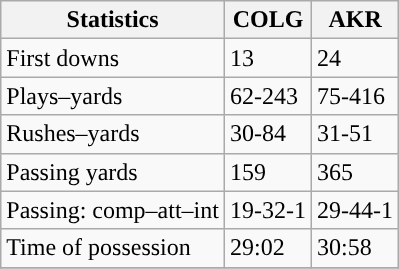<table class="wikitable" style="float: left;">
<tr>
<th>Statistics</th>
<th>COLG</th>
<th>AKR</th>
</tr>
<tr>
<td>First downs</td>
<td>13</td>
<td>24</td>
</tr>
<tr>
<td>Plays–yards</td>
<td>62-243</td>
<td>75-416</td>
</tr>
<tr>
<td>Rushes–yards</td>
<td>30-84</td>
<td>31-51</td>
</tr>
<tr>
<td>Passing yards</td>
<td>159</td>
<td>365</td>
</tr>
<tr>
<td>Passing: comp–att–int</td>
<td>19-32-1</td>
<td>29-44-1</td>
</tr>
<tr>
<td>Time of possession</td>
<td>29:02</td>
<td>30:58</td>
</tr>
<tr>
</tr>
</table>
